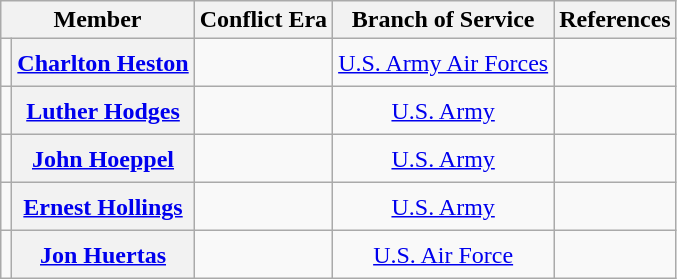<table class=wikitable style="text-align:center">
<tr>
<th scope="col" colspan="2">Member</th>
<th scope="col">Conflict Era</th>
<th scope="col">Branch of Service</th>
<th scope="col">References</th>
</tr>
<tr style="height:2em;">
<td></td>
<th scope="row"><a href='#'>Charlton Heston</a></th>
<td></td>
<td><a href='#'>U.S. Army Air Forces</a></td>
<td></td>
</tr>
<tr style="height:2em;">
<td></td>
<th scope="row"><a href='#'>Luther Hodges</a></th>
<td></td>
<td><a href='#'>U.S. Army</a></td>
<td></td>
</tr>
<tr style="height:2em;">
<td></td>
<th scope="row"><a href='#'>John Hoeppel</a></th>
<td></td>
<td><a href='#'>U.S. Army</a></td>
<td></td>
</tr>
<tr style="height:2em;">
<td></td>
<th scope="row"><a href='#'>Ernest Hollings</a></th>
<td></td>
<td><a href='#'>U.S. Army</a></td>
<td></td>
</tr>
<tr style="height:2em;">
<td></td>
<th scope="row"><a href='#'>Jon Huertas</a></th>
<td></td>
<td><a href='#'>U.S. Air Force</a></td>
<td></td>
</tr>
</table>
